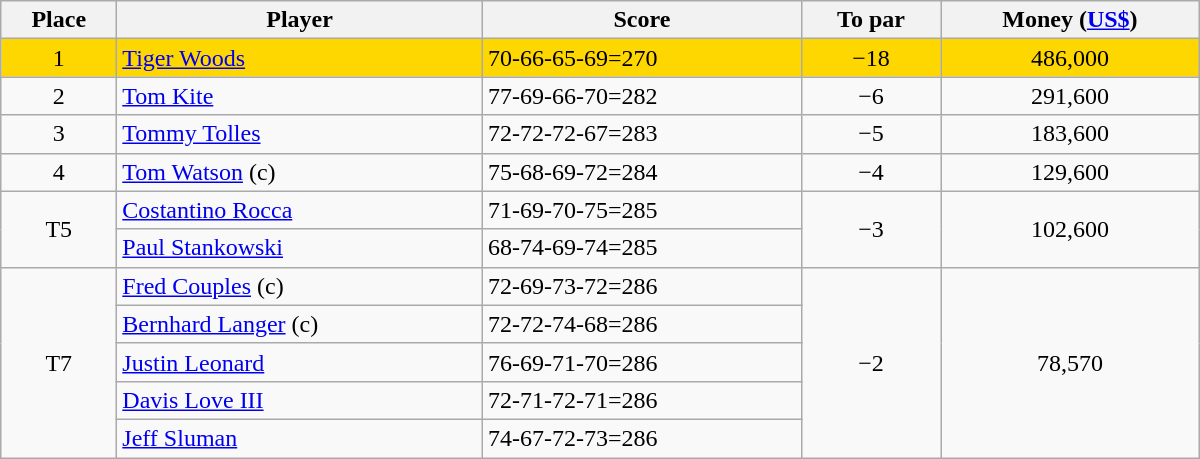<table class="wikitable" style="width:50em;margin-bottom:0;">
<tr>
<th>Place</th>
<th>Player</th>
<th>Score</th>
<th>To par</th>
<th>Money (<a href='#'>US$</a>)</th>
</tr>
<tr style="background:gold">
<td align=center>1</td>
<td> <a href='#'>Tiger Woods</a></td>
<td>70-66-65-69=270</td>
<td align=center>−18</td>
<td align=center>486,000</td>
</tr>
<tr>
<td align=center>2</td>
<td> <a href='#'>Tom Kite</a></td>
<td>77-69-66-70=282</td>
<td align=center>−6</td>
<td align=center>291,600</td>
</tr>
<tr>
<td align=center>3</td>
<td> <a href='#'>Tommy Tolles</a></td>
<td>72-72-72-67=283</td>
<td align=center>−5</td>
<td align=center>183,600</td>
</tr>
<tr>
<td align=center>4</td>
<td> <a href='#'>Tom Watson</a> (c)</td>
<td>75-68-69-72=284</td>
<td align=center>−4</td>
<td align=center>129,600</td>
</tr>
<tr>
<td rowspan=2 align=center>T5</td>
<td> <a href='#'>Costantino Rocca</a></td>
<td>71-69-70-75=285</td>
<td rowspan=2 align=center>−3</td>
<td rowspan=2 align=center>102,600</td>
</tr>
<tr>
<td> <a href='#'>Paul Stankowski</a></td>
<td>68-74-69-74=285</td>
</tr>
<tr>
<td rowspan=5 align=center>T7</td>
<td> <a href='#'>Fred Couples</a> (c)</td>
<td>72-69-73-72=286</td>
<td rowspan=5 align=center>−2</td>
<td rowspan=5 align=center>78,570</td>
</tr>
<tr>
<td> <a href='#'>Bernhard Langer</a> (c)</td>
<td>72-72-74-68=286</td>
</tr>
<tr>
<td> <a href='#'>Justin Leonard</a></td>
<td>76-69-71-70=286</td>
</tr>
<tr>
<td> <a href='#'>Davis Love III</a></td>
<td>72-71-72-71=286</td>
</tr>
<tr>
<td> <a href='#'>Jeff Sluman</a></td>
<td>74-67-72-73=286</td>
</tr>
</table>
